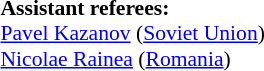<table width=50% style="font-size: 90%">
<tr>
<td><br><strong>Assistant referees:</strong>
<br><a href='#'>Pavel Kazanov</a> (<a href='#'>Soviet Union</a>)
<br><a href='#'>Nicolae Rainea</a> (<a href='#'>Romania</a>)</td>
</tr>
</table>
